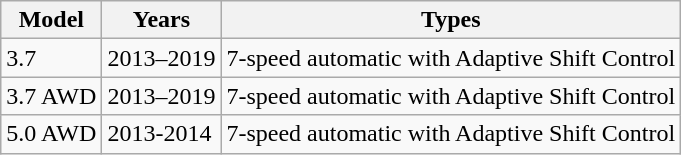<table class="wikitable">
<tr>
<th>Model</th>
<th>Years</th>
<th>Types</th>
</tr>
<tr>
<td>3.7</td>
<td>2013–2019</td>
<td>7-speed automatic with Adaptive Shift Control</td>
</tr>
<tr>
<td>3.7 AWD</td>
<td>2013–2019</td>
<td>7-speed automatic with Adaptive Shift Control</td>
</tr>
<tr>
<td>5.0 AWD</td>
<td>2013-2014</td>
<td>7-speed automatic with Adaptive Shift Control</td>
</tr>
</table>
